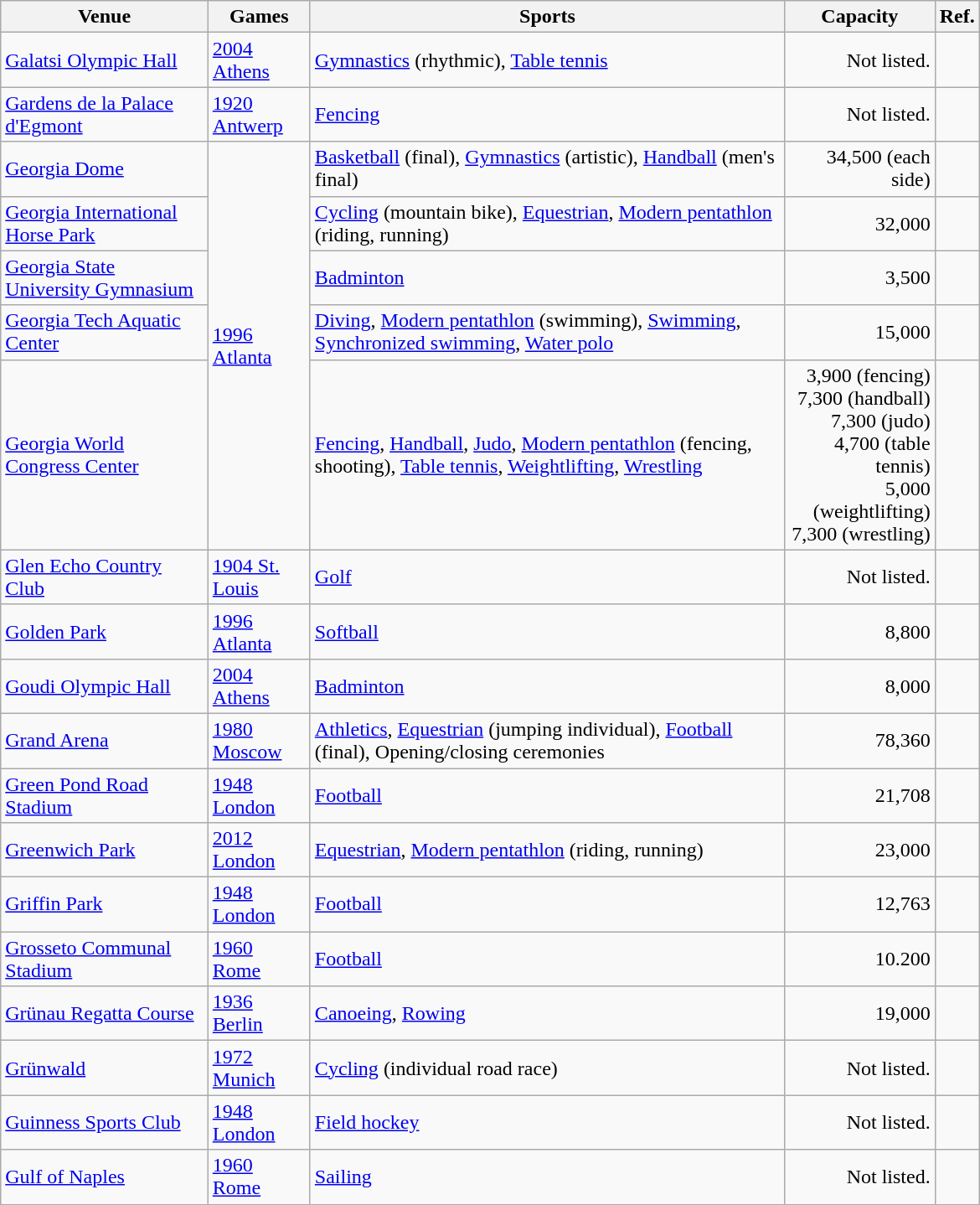<table class="wikitable sortable" width=780px>
<tr>
<th>Venue</th>
<th>Games</th>
<th>Sports</th>
<th>Capacity</th>
<th>Ref.</th>
</tr>
<tr>
<td><a href='#'>Galatsi Olympic Hall</a></td>
<td><a href='#'>2004 Athens</a></td>
<td><a href='#'>Gymnastics</a> (rhythmic), <a href='#'>Table tennis</a></td>
<td align="right">Not listed.</td>
<td align=center></td>
</tr>
<tr>
<td><a href='#'>Gardens de la Palace d'Egmont</a></td>
<td><a href='#'>1920 Antwerp</a></td>
<td><a href='#'>Fencing</a></td>
<td align="right">Not listed.</td>
<td align=center></td>
</tr>
<tr>
<td><a href='#'>Georgia Dome</a></td>
<td rowspan="5"><a href='#'>1996 Atlanta</a></td>
<td><a href='#'>Basketball</a> (final), <a href='#'>Gymnastics</a> (artistic), <a href='#'>Handball</a> (men's final)</td>
<td align="right">34,500 (each side)</td>
<td align=center></td>
</tr>
<tr>
<td><a href='#'>Georgia International Horse Park</a></td>
<td><a href='#'>Cycling</a> (mountain bike), <a href='#'>Equestrian</a>, <a href='#'>Modern pentathlon</a> (riding, running)</td>
<td align="right">32,000</td>
<td align=center></td>
</tr>
<tr>
<td><a href='#'>Georgia State University Gymnasium</a></td>
<td><a href='#'>Badminton</a></td>
<td align="right">3,500</td>
<td align=center></td>
</tr>
<tr>
<td><a href='#'>Georgia Tech Aquatic Center</a></td>
<td><a href='#'>Diving</a>, <a href='#'>Modern pentathlon</a> (swimming), <a href='#'>Swimming</a>, <a href='#'>Synchronized swimming</a>, <a href='#'>Water polo</a></td>
<td align="right">15,000</td>
<td align=center></td>
</tr>
<tr>
<td><a href='#'>Georgia World Congress Center</a></td>
<td><a href='#'>Fencing</a>, <a href='#'>Handball</a>, <a href='#'>Judo</a>, <a href='#'>Modern pentathlon</a> (fencing, shooting), <a href='#'>Table tennis</a>, <a href='#'>Weightlifting</a>, <a href='#'>Wrestling</a></td>
<td align="right">3,900 (fencing)<br>7,300 (handball)<br>7,300 (judo)<br>4,700 (table tennis)<br>5,000 (weightlifting)<br>7,300 (wrestling)</td>
<td align=center></td>
</tr>
<tr>
<td><a href='#'>Glen Echo Country Club</a></td>
<td><a href='#'>1904 St. Louis</a></td>
<td><a href='#'>Golf</a></td>
<td align="right">Not listed.</td>
<td align=center></td>
</tr>
<tr>
<td><a href='#'>Golden Park</a></td>
<td><a href='#'>1996 Atlanta</a></td>
<td><a href='#'>Softball</a></td>
<td align="right">8,800</td>
<td align=center></td>
</tr>
<tr>
<td><a href='#'>Goudi Olympic Hall</a></td>
<td><a href='#'>2004 Athens</a></td>
<td><a href='#'>Badminton</a></td>
<td align="right">8,000</td>
<td align=center></td>
</tr>
<tr>
<td><a href='#'>Grand Arena</a></td>
<td><a href='#'>1980 Moscow</a></td>
<td><a href='#'>Athletics</a>, <a href='#'>Equestrian</a> (jumping individual), <a href='#'>Football</a> (final), Opening/closing ceremonies</td>
<td align="right">78,360</td>
<td align=center></td>
</tr>
<tr>
<td><a href='#'>Green Pond Road Stadium</a></td>
<td><a href='#'>1948 London</a></td>
<td><a href='#'>Football</a></td>
<td align="right">21,708</td>
<td align=center></td>
</tr>
<tr>
<td><a href='#'>Greenwich Park</a></td>
<td><a href='#'>2012 London</a></td>
<td><a href='#'>Equestrian</a>, <a href='#'>Modern pentathlon</a> (riding, running)</td>
<td align="right">23,000</td>
<td align=center></td>
</tr>
<tr>
<td><a href='#'>Griffin Park</a></td>
<td><a href='#'>1948 London</a></td>
<td><a href='#'>Football</a></td>
<td align="right">12,763</td>
<td align=center></td>
</tr>
<tr>
<td><a href='#'>Grosseto Communal Stadium</a></td>
<td><a href='#'>1960 Rome</a></td>
<td><a href='#'>Football</a></td>
<td align="right">10.200</td>
<td align=center></td>
</tr>
<tr>
<td><a href='#'>Grünau Regatta Course</a></td>
<td><a href='#'>1936 Berlin</a></td>
<td><a href='#'>Canoeing</a>, <a href='#'>Rowing</a></td>
<td align="right">19,000</td>
<td align=center></td>
</tr>
<tr>
<td><a href='#'>Grünwald</a></td>
<td><a href='#'>1972 Munich</a></td>
<td><a href='#'>Cycling</a> (individual road race)</td>
<td align="right">Not listed.</td>
<td align=center></td>
</tr>
<tr>
<td><a href='#'>Guinness Sports Club</a></td>
<td><a href='#'>1948 London</a></td>
<td><a href='#'>Field hockey</a></td>
<td align="right">Not listed.</td>
<td align=center></td>
</tr>
<tr>
<td><a href='#'>Gulf of Naples</a></td>
<td><a href='#'>1960 Rome</a></td>
<td><a href='#'>Sailing</a></td>
<td align="right">Not listed.</td>
<td align=center></td>
</tr>
</table>
